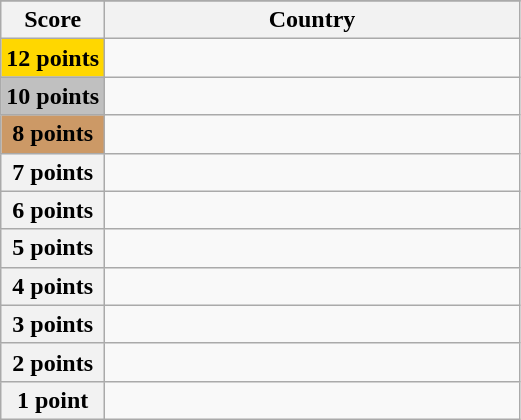<table class="wikitable">
<tr>
</tr>
<tr>
<th scope="col" width="20%">Score</th>
<th scope="col">Country</th>
</tr>
<tr>
<th scope="row" style="background:gold">12 points</th>
<td></td>
</tr>
<tr>
<th scope="row" style="background:silver">10 points</th>
<td></td>
</tr>
<tr>
<th scope="row" style="background:#CC9966">8 points</th>
<td></td>
</tr>
<tr>
<th scope="row">7 points</th>
<td></td>
</tr>
<tr>
<th scope="row">6 points</th>
<td></td>
</tr>
<tr>
<th scope="row">5 points</th>
<td></td>
</tr>
<tr>
<th scope="row">4 points</th>
<td></td>
</tr>
<tr>
<th scope="row">3 points</th>
<td></td>
</tr>
<tr>
<th scope="row">2 points</th>
<td></td>
</tr>
<tr>
<th scope="row">1 point</th>
<td></td>
</tr>
</table>
